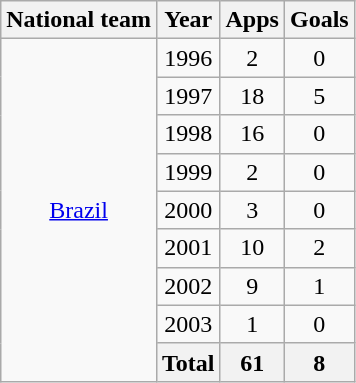<table class="wikitable" style="text-align:center">
<tr>
<th>National team</th>
<th>Year</th>
<th>Apps</th>
<th>Goals</th>
</tr>
<tr>
<td rowspan="9"><a href='#'>Brazil</a></td>
<td>1996</td>
<td>2</td>
<td>0</td>
</tr>
<tr>
<td>1997</td>
<td>18</td>
<td>5</td>
</tr>
<tr>
<td>1998</td>
<td>16</td>
<td>0</td>
</tr>
<tr>
<td>1999</td>
<td>2</td>
<td>0</td>
</tr>
<tr>
<td>2000</td>
<td>3</td>
<td>0</td>
</tr>
<tr>
<td>2001</td>
<td>10</td>
<td>2</td>
</tr>
<tr>
<td>2002</td>
<td>9</td>
<td>1</td>
</tr>
<tr>
<td>2003</td>
<td>1</td>
<td>0</td>
</tr>
<tr>
<th>Total</th>
<th>61</th>
<th>8</th>
</tr>
</table>
